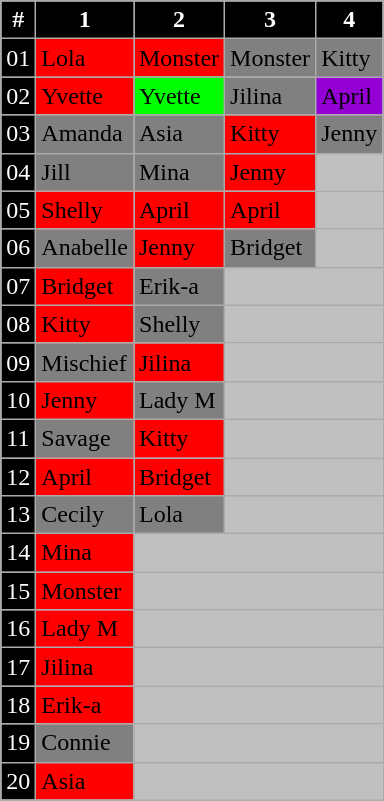<table class="wikitable">
<tr>
<th style="background-color:black;color:white;">#</th>
<th style="background-color:black;color:white;">1</th>
<th style="background-color:black;color:white;">2</th>
<th style="background-color:black;color:white;">3</th>
<th style="background-color:black;color:white;">4</th>
</tr>
<tr>
<td style="background-color:black;color:white;">01</td>
<td style="background-color:red;color:black;">Lola</td>
<td style="background-color:red;color:black;">Monster</td>
<td style="background-color:gray;color:black;">Monster</td>
<td style="background-color:gray;color:black;">Kitty</td>
</tr>
<tr>
<td style="background-color:black;color:white;">02</td>
<td style="background-color:red;color:black;">Yvette</td>
<td style="background-color:lime;color:black;">Yvette</td>
<td style="background-color:gray;color:black;">Jilina</td>
<td style="background-color:darkviolet;color:black;">April</td>
</tr>
<tr>
<td style="background-color:black;color:white;">03</td>
<td style="background-color:gray;color:black;">Amanda</td>
<td style="background-color:gray;color:black;">Asia</td>
<td style="background-color:red;color:black;">Kitty</td>
<td style="background-color:gray;color:black;">Jenny</td>
</tr>
<tr>
<td style="background-color:black;color:white;">04</td>
<td style="background-color:gray;color:black;">Jill</td>
<td style="background-color:gray;color:black;">Mina</td>
<td style="background-color:red;color:black;">Jenny</td>
<td style="background:silver;" colspan=1></td>
</tr>
<tr>
<td style="background-color:black;color:white;">05</td>
<td style="background-color:red;color:black;">Shelly</td>
<td style="background-color:red;color:black;">April</td>
<td style="background-color:red;color:black;">April</td>
<td style="background:silver;" colspan=1></td>
</tr>
<tr>
<td style="background-color:black;color:white;">06</td>
<td style="background-color:gray;color:black;">Anabelle</td>
<td style="background-color:red;color:black;">Jenny</td>
<td style="background-color:gray;color:black;">Bridget</td>
<td style="background:silver;" colspan=1></td>
</tr>
<tr>
<td style="background-color:black;color:white;">07</td>
<td style="background-color:red;color:black;">Bridget</td>
<td style="background-color:gray;color:black;">Erik-a</td>
<td style="background:silver;" colspan=2></td>
</tr>
<tr>
<td style="background-color:black;color:white;">08</td>
<td style="background-color:red;color:black;">Kitty</td>
<td style="background-color:gray;color:black;">Shelly</td>
<td style="background:silver;" colspan=2></td>
</tr>
<tr>
<td style="background-color:black;color:white;">09</td>
<td style="background-color:gray;color:black;">Mischief</td>
<td style="background-color:red;color:black;">Jilina</td>
<td style="background:silver;" colspan=2></td>
</tr>
<tr>
<td style="background-color:black;color:white;">10</td>
<td style="background-color:red;color:black;">Jenny</td>
<td style="background-color:gray;color:black;">Lady M</td>
<td style="background:silver;" colspan=2></td>
</tr>
<tr>
<td style="background-color:black;color:white;">11</td>
<td style="background-color:gray;color:black;">Savage</td>
<td style="background-color:red;color:black;">Kitty</td>
<td style="background:silver;" colspan=2></td>
</tr>
<tr>
<td style="background-color:black;color:white;">12</td>
<td style="background-color:red;color:black;">April</td>
<td style="background-color:red;color:black;">Bridget</td>
<td style="background:silver;" colspan=2></td>
</tr>
<tr>
<td style="background-color:black;color:white;">13</td>
<td style="background-color:gray;color:black;">Cecily</td>
<td style="background-color:gray;color:black;">Lola</td>
<td style="background:silver;" colspan=2></td>
</tr>
<tr>
<td style="background-color:black;color:white;">14</td>
<td style="background-color:red;color:black;">Mina</td>
<td style="background:silver;" colspan=3></td>
</tr>
<tr>
<td style="background-color:black;color:white;">15</td>
<td style="background-color:red;color:black;">Monster</td>
<td style="background:silver;" colspan=3></td>
</tr>
<tr>
<td style="background-color:black;color:white;">16</td>
<td style="background-color:red;color:black;">Lady M</td>
<td style="background:silver;" colspan=3></td>
</tr>
<tr>
<td style="background-color:black;color:white;">17</td>
<td style="background-color:red;color:black;">Jilina</td>
<td style="background:silver;" colspan=3></td>
</tr>
<tr>
<td style="background-color:black;color:white;">18</td>
<td style="background-color:red;color:black;">Erik-a</td>
<td style="background:silver;" colspan=3></td>
</tr>
<tr>
<td style="background-color:black;color:white;">19</td>
<td style="background-color:gray;color:black;">Connie</td>
<td style="background:silver;" colspan=3></td>
</tr>
<tr>
<td style="background-color:black;color:white;">20</td>
<td style="background-color:red;color:black;">Asia</td>
<td style="background:silver;" colspan=3></td>
</tr>
<tr>
</tr>
</table>
